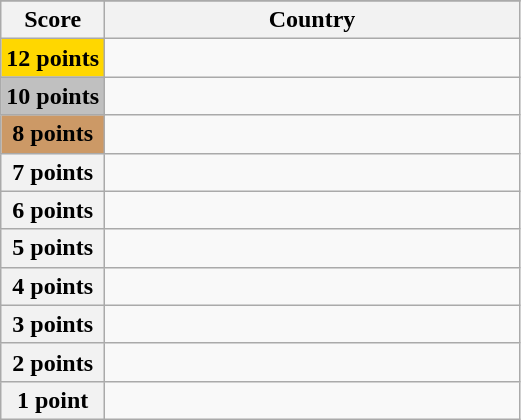<table class="wikitable">
<tr>
</tr>
<tr>
<th scope="col" width="20%">Score</th>
<th scope="col">Country</th>
</tr>
<tr>
<th scope="row" style="background:gold">12 points</th>
<td></td>
</tr>
<tr>
<th scope="row" style="background:silver">10 points</th>
<td></td>
</tr>
<tr>
<th scope="row" style="background:#CC9966">8 points</th>
<td></td>
</tr>
<tr>
<th scope="row">7 points</th>
<td></td>
</tr>
<tr>
<th scope="row">6 points</th>
<td></td>
</tr>
<tr>
<th scope="row">5 points</th>
<td></td>
</tr>
<tr>
<th scope="row">4 points</th>
<td></td>
</tr>
<tr>
<th scope="row">3 points</th>
<td></td>
</tr>
<tr>
<th scope="row">2 points</th>
<td></td>
</tr>
<tr>
<th scope="row">1 point</th>
<td></td>
</tr>
</table>
